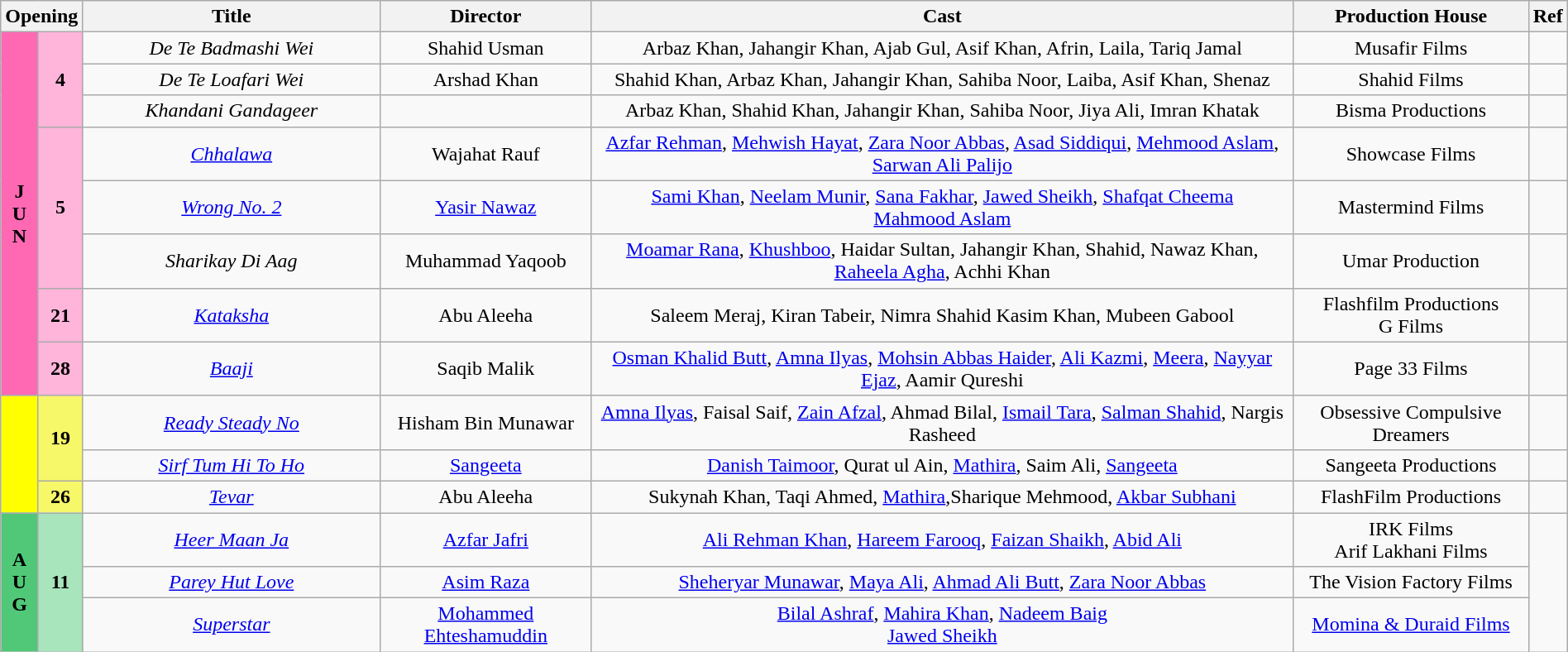<table class="wikitable" style="text-align: center; width: 100%; margin: 1em auto 1em auto;">
<tr>
<th colspan="2">Opening</th>
<th style="width:19%">Title</th>
<th>Director</th>
<th>Cast</th>
<th>Production House</th>
<th>Ref</th>
</tr>
<tr>
<td rowspan="8" style="text-align:center; background:hotPink;"><strong>J<br>U<br>N</strong></td>
<td rowspan="3" style="text-align:center; textcolor:#000; background:#ffb5da;"><strong>4</strong></td>
<td><em>De Te Badmashi Wei</em></td>
<td>Shahid Usman</td>
<td>Arbaz Khan, Jahangir Khan, Ajab Gul, Asif Khan, Afrin, Laila, Tariq Jamal</td>
<td>Musafir Films</td>
<td></td>
</tr>
<tr>
<td><em>De Te Loafari Wei</em></td>
<td>Arshad Khan</td>
<td>Shahid Khan, Arbaz Khan, Jahangir Khan, Sahiba Noor, Laiba, Asif Khan, Shenaz</td>
<td>Shahid Films</td>
<td></td>
</tr>
<tr>
<td><em>Khandani Gandageer</em></td>
<td></td>
<td>Arbaz Khan, Shahid Khan, Jahangir Khan, Sahiba Noor, Jiya Ali, Imran Khatak</td>
<td>Bisma Productions</td>
<td></td>
</tr>
<tr>
<td rowspan="3" style="text-align:center; textcolor:#000; background:#ffb5da;"><strong>5</strong></td>
<td><em><a href='#'>Chhalawa</a></em></td>
<td>Wajahat Rauf</td>
<td><a href='#'>Azfar Rehman</a>, <a href='#'>Mehwish Hayat</a>, <a href='#'>Zara Noor Abbas</a>, <a href='#'>Asad Siddiqui</a>, <a href='#'>Mehmood Aslam</a>, <a href='#'>Sarwan Ali Palijo</a></td>
<td>Showcase Films</td>
<td></td>
</tr>
<tr>
<td><em><a href='#'>Wrong No. 2</a></em></td>
<td><a href='#'>Yasir Nawaz</a></td>
<td><a href='#'>Sami Khan</a>, <a href='#'>Neelam Munir</a>, <a href='#'>Sana Fakhar</a>, <a href='#'>Jawed Sheikh</a>, <a href='#'>Shafqat Cheema</a><br><a href='#'>Mahmood Aslam</a></td>
<td>Mastermind Films</td>
<td></td>
</tr>
<tr>
<td><em>Sharikay Di Aag</em></td>
<td>Muhammad Yaqoob</td>
<td><a href='#'>Moamar Rana</a>, <a href='#'>Khushboo</a>, Haidar Sultan, Jahangir Khan, Shahid, Nawaz Khan, <a href='#'>Raheela Agha</a>, Achhi Khan</td>
<td>Umar Production</td>
<td></td>
</tr>
<tr>
<td style="text-align:center; textcolor:#000; background:#ffb5da;"><strong> 21</strong></td>
<td><em><a href='#'>Kataksha</a></em></td>
<td>Abu Aleeha</td>
<td>Saleem Meraj, Kiran Tabeir, Nimra Shahid Kasim Khan, Mubeen Gabool</td>
<td>Flashfilm Productions<br>G Films</td>
<td></td>
</tr>
<tr>
<td style="text-align:center; textcolor:#000; background:#ffb5da;"><strong> 28</strong></td>
<td><em><a href='#'>Baaji</a></em></td>
<td>Saqib Malik</td>
<td><a href='#'>Osman Khalid Butt</a>, <a href='#'>Amna Ilyas</a>, <a href='#'>Mohsin Abbas Haider</a>, <a href='#'>Ali Kazmi</a>, <a href='#'>Meera</a>, <a href='#'>Nayyar Ejaz</a>, Aamir Qureshi</td>
<td>Page 33 Films</td>
<td></td>
</tr>
<tr>
<th rowspan="3" style="background:yellow;text-align:center"><strong></strong></th>
<td rowspan="2" style="text-align:center;background:#f7f76a"><strong>19</strong></td>
<td><em><a href='#'>Ready Steady No</a></em></td>
<td>Hisham Bin Munawar</td>
<td><a href='#'>Amna Ilyas</a>, Faisal Saif, <a href='#'>Zain Afzal</a>, Ahmad Bilal, <a href='#'>Ismail Tara</a>, <a href='#'>Salman Shahid</a>,       Nargis Rasheed</td>
<td>Obsessive Compulsive Dreamers</td>
<td></td>
</tr>
<tr>
<td><em><a href='#'>Sirf Tum Hi To Ho</a></em></td>
<td><a href='#'>Sangeeta</a></td>
<td><a href='#'>Danish Taimoor</a>, Qurat ul Ain, <a href='#'>Mathira</a>,  Saim Ali, <a href='#'>Sangeeta</a></td>
<td>Sangeeta Productions</td>
<td></td>
</tr>
<tr>
<td rowspan="1" style="text-align:center;background:#f7f76a"><strong>26</strong></td>
<td><em><a href='#'>Tevar</a></em></td>
<td>Abu Aleeha</td>
<td>Sukynah Khan, Taqi Ahmed, <a href='#'>Mathira</a>,Sharique Mehmood, <a href='#'>Akbar Subhani</a></td>
<td>FlashFilm Productions</td>
<td></td>
</tr>
<tr>
<td rowspan="3" style="text-align:center; background:#50c878;"><strong>A<br>U<br>G</strong></td>
<td rowspan="3" style="text-align:center; textcolor:#000; background:#a8e4bc;"><strong>11</strong></td>
<td><em><a href='#'>Heer Maan Ja</a></em></td>
<td><a href='#'>Azfar Jafri</a></td>
<td><a href='#'>Ali Rehman Khan</a>, <a href='#'>Hareem Farooq</a>, <a href='#'>Faizan Shaikh</a>, <a href='#'>Abid Ali</a></td>
<td>IRK Films<br>Arif Lakhani Films</td>
<td rowspan="5"></td>
</tr>
<tr>
<td><em><a href='#'>Parey Hut Love</a></em></td>
<td><a href='#'>Asim Raza</a></td>
<td><a href='#'>Sheheryar Munawar</a>, <a href='#'>Maya Ali</a>, <a href='#'>Ahmad Ali Butt</a>, <a href='#'>Zara Noor Abbas</a></td>
<td>The Vision Factory Films</td>
</tr>
<tr>
<td><em><a href='#'>Superstar</a></em></td>
<td><a href='#'>Mohammed Ehteshamuddin</a></td>
<td><a href='#'>Bilal Ashraf</a>, <a href='#'>Mahira Khan</a>, <a href='#'>Nadeem Baig</a> <br> <a href='#'>Jawed Sheikh</a></td>
<td><a href='#'>Momina & Duraid Films</a></td>
</tr>
</table>
